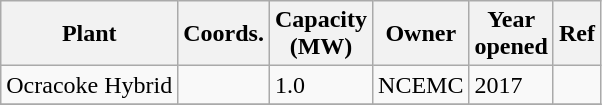<table class="wikitable sortable">
<tr>
<th>Plant</th>
<th>Coords.</th>
<th>Capacity<br>(MW)</th>
<th>Owner</th>
<th>Year<br>opened</th>
<th>Ref</th>
</tr>
<tr>
<td>Ocracoke Hybrid</td>
<td></td>
<td>1.0</td>
<td>NCEMC</td>
<td>2017</td>
<td></td>
</tr>
<tr>
</tr>
</table>
